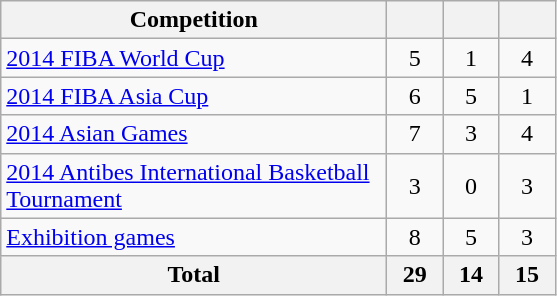<table class="wikitable" style="text-align: center;">
<tr>
<th width=250>Competition</th>
<th width=30></th>
<th width=30></th>
<th width=30></th>
</tr>
<tr>
<td align="left"><a href='#'>2014 FIBA World Cup</a></td>
<td>5</td>
<td>1</td>
<td>4</td>
</tr>
<tr>
<td align="left"><a href='#'>2014 FIBA Asia Cup</a></td>
<td>6</td>
<td>5</td>
<td>1</td>
</tr>
<tr>
<td align="left"><a href='#'>2014 Asian Games</a></td>
<td>7</td>
<td>3</td>
<td>4</td>
</tr>
<tr>
<td align="left"><a href='#'>2014 Antibes International Basketball Tournament</a></td>
<td>3</td>
<td>0</td>
<td>3</td>
</tr>
<tr>
<td align="left"><a href='#'>Exhibition games</a></td>
<td>8</td>
<td>5</td>
<td>3</td>
</tr>
<tr>
<th>Total</th>
<th>29</th>
<th>14</th>
<th>15</th>
</tr>
</table>
